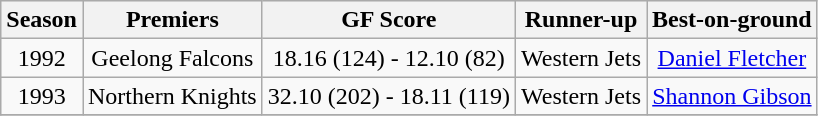<table class="wikitable" style="text-align:center;">
<tr bgcolor=#efefef>
<th>Season</th>
<th>Premiers</th>
<th>GF Score</th>
<th>Runner-up</th>
<th>Best-on-ground</th>
</tr>
<tr>
<td>1992</td>
<td>Geelong Falcons</td>
<td>18.16 (124) - 12.10 (82)</td>
<td>Western Jets</td>
<td><a href='#'>Daniel Fletcher</a></td>
</tr>
<tr>
<td>1993</td>
<td>Northern Knights</td>
<td>32.10 (202) - 18.11 (119)</td>
<td>Western Jets</td>
<td><a href='#'>Shannon Gibson</a></td>
</tr>
<tr>
</tr>
</table>
